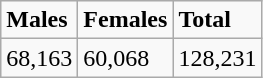<table class="wikitable">
<tr>
<td><strong>Males</strong></td>
<td><strong>Females</strong></td>
<td><strong>Total</strong></td>
</tr>
<tr>
<td>68,163</td>
<td>60,068</td>
<td>128,231</td>
</tr>
</table>
